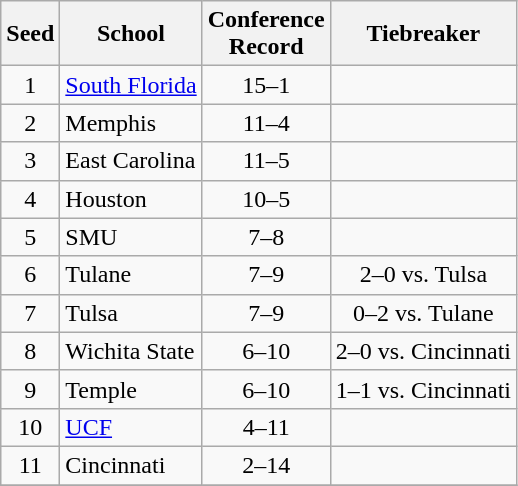<table class="wikitable" style="white-space:nowrap; text-align:center">
<tr>
<th>Seed</th>
<th>School</th>
<th>Conference<br>Record</th>
<th>Tiebreaker</th>
</tr>
<tr>
<td>1</td>
<td align=left><a href='#'>South Florida</a></td>
<td>15–1</td>
<td></td>
</tr>
<tr>
<td>2</td>
<td align=left>Memphis</td>
<td>11–4</td>
<td></td>
</tr>
<tr>
<td>3</td>
<td align=left>East Carolina</td>
<td>11–5</td>
<td></td>
</tr>
<tr>
<td>4</td>
<td align=left>Houston</td>
<td>10–5</td>
<td></td>
</tr>
<tr>
<td>5</td>
<td align=left>SMU</td>
<td>7–8</td>
<td></td>
</tr>
<tr>
<td>6</td>
<td align=left>Tulane</td>
<td>7–9</td>
<td>2–0 vs. Tulsa</td>
</tr>
<tr>
<td>7</td>
<td align=left>Tulsa</td>
<td>7–9</td>
<td>0–2 vs. Tulane</td>
</tr>
<tr>
<td>8</td>
<td align=left>Wichita State</td>
<td>6–10</td>
<td>2–0 vs. Cincinnati</td>
</tr>
<tr>
<td>9</td>
<td align=left>Temple</td>
<td>6–10</td>
<td>1–1 vs. Cincinnati</td>
</tr>
<tr>
<td>10</td>
<td align=left><a href='#'>UCF</a></td>
<td>4–11</td>
<td></td>
</tr>
<tr>
<td>11</td>
<td align=left>Cincinnati</td>
<td>2–14</td>
<td></td>
</tr>
<tr>
</tr>
</table>
